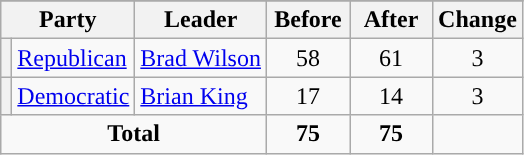<table class="wikitable" style="text-align:center;">
<tr>
</tr>
<tr>
<th colspan=2>Party</th>
<th>Leader</th>
<th style="width:3em">Before</th>
<th style="width:3em">After</th>
<th style="width:3em">Change</th>
</tr>
<tr>
<th style="background-color:"></th>
<td style="text-align:left;"><a href='#'>Republican</a></td>
<td style="text-align:left;"><a href='#'>Brad Wilson</a></td>
<td>58</td>
<td>61</td>
<td> 3</td>
</tr>
<tr>
<th style="background-color:"></th>
<td style="text-align:left;"><a href='#'>Democratic</a></td>
<td style="text-align:left;"><a href='#'>Brian King</a></td>
<td>17</td>
<td>14</td>
<td> 3</td>
</tr>
<tr>
<td colspan=3><strong>Total</strong></td>
<td><strong>75</strong></td>
<td><strong>75</strong></td>
<td></td>
</tr>
</table>
